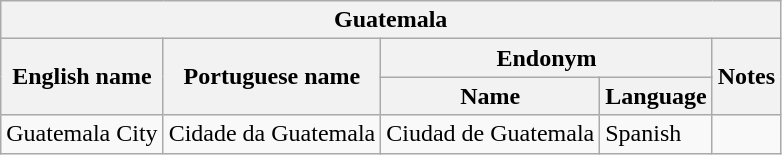<table class="wikitable sortable">
<tr>
<th colspan="5"> Guatemala</th>
</tr>
<tr>
<th rowspan="2">English name</th>
<th rowspan="2">Portuguese name</th>
<th colspan="2">Endonym</th>
<th rowspan="2">Notes</th>
</tr>
<tr>
<th>Name</th>
<th>Language</th>
</tr>
<tr>
<td>Guatemala City</td>
<td>Cidade da Guatemala</td>
<td>Ciudad de Guatemala</td>
<td>Spanish</td>
<td></td>
</tr>
</table>
